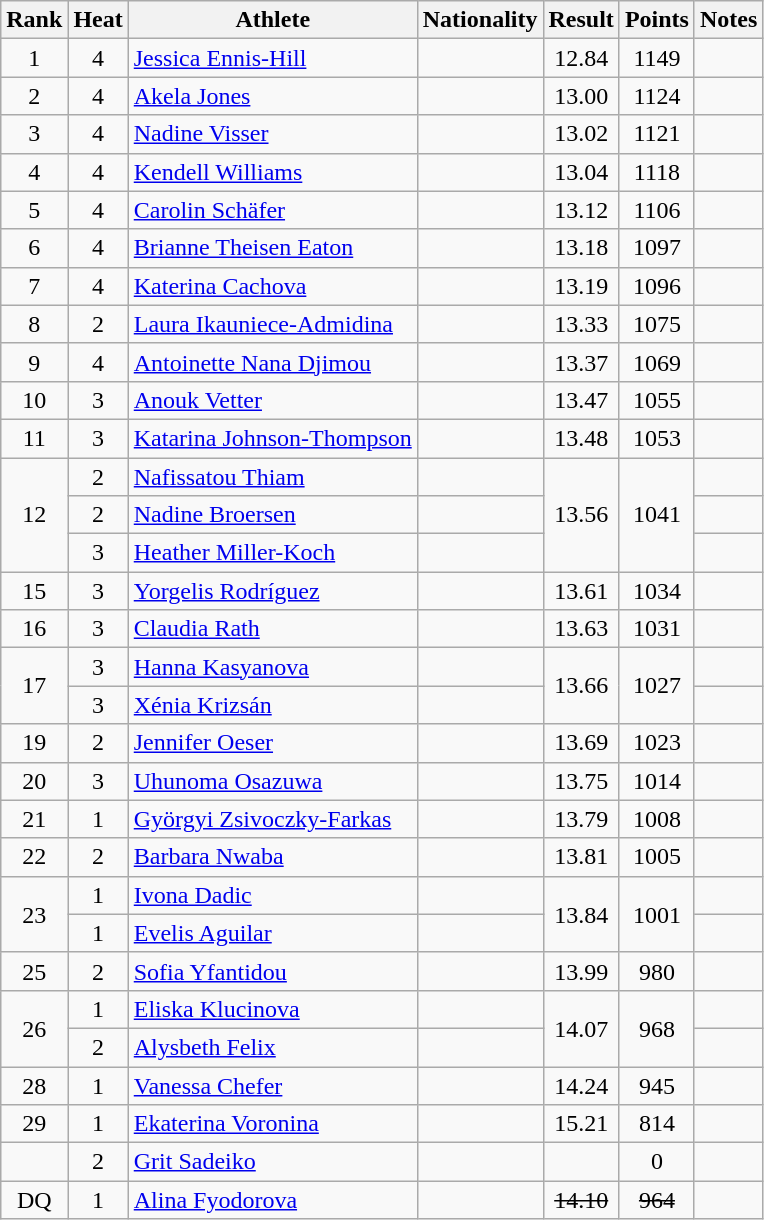<table class="wikitable sortable" style="text-align:center">
<tr>
<th>Rank</th>
<th>Heat</th>
<th>Athlete</th>
<th>Nationality</th>
<th>Result</th>
<th>Points</th>
<th>Notes</th>
</tr>
<tr>
<td>1</td>
<td>4</td>
<td align=left><a href='#'>Jessica Ennis-Hill</a></td>
<td align=left></td>
<td>12.84</td>
<td>1149</td>
<td></td>
</tr>
<tr>
<td>2</td>
<td>4</td>
<td align=left><a href='#'>Akela Jones</a></td>
<td align=left></td>
<td>13.00</td>
<td>1124</td>
<td></td>
</tr>
<tr>
<td>3</td>
<td>4</td>
<td align=left><a href='#'>Nadine Visser</a></td>
<td align=left></td>
<td>13.02</td>
<td>1121</td>
<td></td>
</tr>
<tr>
<td>4</td>
<td>4</td>
<td align=left><a href='#'>Kendell Williams</a></td>
<td align=left></td>
<td>13.04</td>
<td>1118</td>
<td></td>
</tr>
<tr>
<td>5</td>
<td>4</td>
<td align=left><a href='#'>Carolin Schäfer</a></td>
<td align=left></td>
<td>13.12</td>
<td>1106</td>
<td></td>
</tr>
<tr>
<td>6</td>
<td>4</td>
<td align=left><a href='#'>Brianne Theisen Eaton</a></td>
<td align=left></td>
<td>13.18</td>
<td>1097</td>
<td></td>
</tr>
<tr>
<td>7</td>
<td>4</td>
<td align=left><a href='#'>Katerina Cachova</a></td>
<td align=left></td>
<td>13.19</td>
<td>1096</td>
<td></td>
</tr>
<tr>
<td>8</td>
<td>2</td>
<td align=left><a href='#'>Laura Ikauniece-Admidina</a></td>
<td align=left></td>
<td>13.33</td>
<td>1075</td>
<td></td>
</tr>
<tr>
<td>9</td>
<td>4</td>
<td align=left><a href='#'>Antoinette Nana Djimou</a></td>
<td align=left></td>
<td>13.37</td>
<td>1069</td>
<td></td>
</tr>
<tr>
<td>10</td>
<td>3</td>
<td align=left><a href='#'>Anouk Vetter</a></td>
<td align=left></td>
<td>13.47</td>
<td>1055</td>
<td></td>
</tr>
<tr>
<td>11</td>
<td>3</td>
<td align=left><a href='#'>Katarina Johnson-Thompson</a></td>
<td align=left></td>
<td>13.48</td>
<td>1053</td>
<td></td>
</tr>
<tr>
<td rowspan=3>12</td>
<td>2</td>
<td align=left><a href='#'>Nafissatou Thiam</a></td>
<td align=left></td>
<td rowspan=3>13.56</td>
<td rowspan=3>1041</td>
<td></td>
</tr>
<tr>
<td>2</td>
<td align=left><a href='#'>Nadine Broersen</a></td>
<td align=left></td>
<td></td>
</tr>
<tr>
<td>3</td>
<td align=left><a href='#'>Heather Miller-Koch</a></td>
<td align=left></td>
<td></td>
</tr>
<tr>
<td>15</td>
<td>3</td>
<td align=left><a href='#'>Yorgelis Rodríguez</a></td>
<td align=left></td>
<td>13.61</td>
<td>1034</td>
<td></td>
</tr>
<tr>
<td>16</td>
<td>3</td>
<td align=left><a href='#'>Claudia Rath</a></td>
<td align=left></td>
<td>13.63</td>
<td>1031</td>
<td></td>
</tr>
<tr>
<td rowspan=2>17</td>
<td>3</td>
<td align=left><a href='#'>Hanna Kasyanova</a></td>
<td align=left></td>
<td rowspan=2>13.66</td>
<td rowspan=2>1027</td>
<td></td>
</tr>
<tr>
<td>3</td>
<td align=left><a href='#'>Xénia Krizsán</a></td>
<td align=left></td>
<td></td>
</tr>
<tr>
<td>19</td>
<td>2</td>
<td align=left><a href='#'>Jennifer Oeser</a></td>
<td align=left></td>
<td>13.69</td>
<td>1023</td>
<td></td>
</tr>
<tr>
<td>20</td>
<td>3</td>
<td align=left><a href='#'>Uhunoma Osazuwa</a></td>
<td align=left></td>
<td>13.75</td>
<td>1014</td>
<td></td>
</tr>
<tr>
<td>21</td>
<td>1</td>
<td align=left><a href='#'>Györgyi Zsivoczky-Farkas</a></td>
<td align=left></td>
<td>13.79</td>
<td>1008</td>
<td></td>
</tr>
<tr>
<td>22</td>
<td>2</td>
<td align=left><a href='#'>Barbara Nwaba</a></td>
<td align=left></td>
<td>13.81</td>
<td>1005</td>
<td></td>
</tr>
<tr>
<td rowspan=2>23</td>
<td>1</td>
<td align=left><a href='#'>Ivona Dadic</a></td>
<td align=left></td>
<td rowspan=2>13.84</td>
<td rowspan=2>1001</td>
<td></td>
</tr>
<tr>
<td>1</td>
<td align=left><a href='#'>Evelis Aguilar</a></td>
<td align=left></td>
<td></td>
</tr>
<tr>
<td>25</td>
<td>2</td>
<td align=left><a href='#'>Sofia Yfantidou</a></td>
<td align=left></td>
<td>13.99</td>
<td>980</td>
<td></td>
</tr>
<tr>
<td rowspan=2>26</td>
<td>1</td>
<td align=left><a href='#'>Eliska Klucinova</a></td>
<td align=left></td>
<td rowspan=2>14.07</td>
<td rowspan=2>968</td>
<td></td>
</tr>
<tr>
<td>2</td>
<td align=left><a href='#'>Alysbeth Felix</a></td>
<td align=left></td>
<td></td>
</tr>
<tr>
<td>28</td>
<td>1</td>
<td align=left><a href='#'>Vanessa Chefer</a></td>
<td align=left></td>
<td>14.24</td>
<td>945</td>
<td></td>
</tr>
<tr>
<td>29</td>
<td>1</td>
<td align=left><a href='#'>Ekaterina Voronina</a></td>
<td align=left></td>
<td>15.21</td>
<td>814</td>
<td></td>
</tr>
<tr>
<td></td>
<td>2</td>
<td align=left><a href='#'>Grit Sadeiko</a></td>
<td align=left></td>
<td></td>
<td>0</td>
<td></td>
</tr>
<tr>
<td>DQ</td>
<td>1</td>
<td align=left><a href='#'>Alina Fyodorova</a></td>
<td align=left></td>
<td><s>14.10</s></td>
<td><s>964</s></td>
<td></td>
</tr>
</table>
